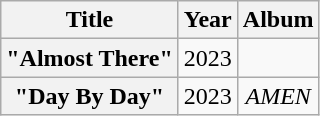<table class="wikitable plainrowheaders" style="text-align:center;">
<tr>
<th scope="col">Title</th>
<th scope="col">Year</th>
<th scope="col">Album</th>
</tr>
<tr>
<th scope="row">"Almost There"</th>
<td>2023</td>
<td></td>
</tr>
<tr>
<th scope="row">"Day By Day"</th>
<td>2023</td>
<td><em>AMEN</em></td>
</tr>
</table>
